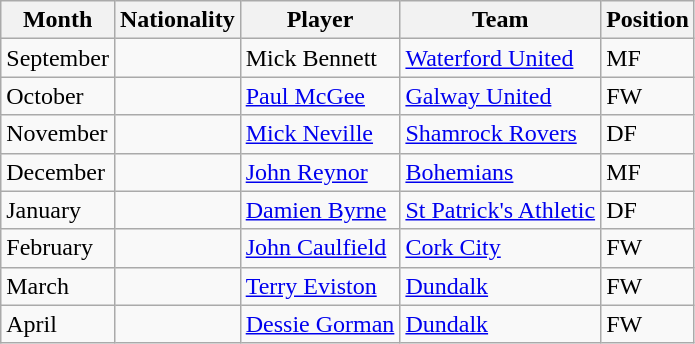<table class="wikitable sortable">
<tr>
<th>Month</th>
<th>Nationality</th>
<th>Player</th>
<th>Team</th>
<th>Position</th>
</tr>
<tr>
<td>September</td>
<td></td>
<td>Mick Bennett</td>
<td><a href='#'>Waterford United</a></td>
<td>MF</td>
</tr>
<tr>
<td>October</td>
<td></td>
<td><a href='#'>Paul McGee</a></td>
<td><a href='#'>Galway United</a></td>
<td>FW</td>
</tr>
<tr>
<td>November</td>
<td></td>
<td><a href='#'>Mick Neville</a></td>
<td><a href='#'>Shamrock Rovers</a></td>
<td>DF</td>
</tr>
<tr>
<td>December</td>
<td></td>
<td><a href='#'>John Reynor</a></td>
<td><a href='#'>Bohemians</a></td>
<td>MF</td>
</tr>
<tr>
<td>January</td>
<td></td>
<td><a href='#'>Damien Byrne</a></td>
<td><a href='#'>St Patrick's Athletic</a></td>
<td>DF</td>
</tr>
<tr>
<td>February</td>
<td></td>
<td><a href='#'>John Caulfield</a></td>
<td><a href='#'>Cork City</a></td>
<td>FW</td>
</tr>
<tr>
<td>March</td>
<td></td>
<td><a href='#'>Terry Eviston</a></td>
<td><a href='#'>Dundalk</a></td>
<td>FW</td>
</tr>
<tr>
<td>April</td>
<td></td>
<td><a href='#'>Dessie Gorman</a></td>
<td><a href='#'>Dundalk</a></td>
<td>FW</td>
</tr>
</table>
